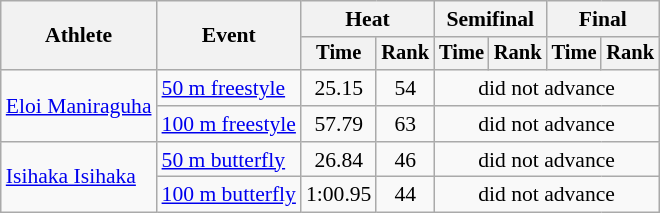<table class=wikitable style=font-size:90%>
<tr>
<th rowspan=2>Athlete</th>
<th rowspan=2>Event</th>
<th colspan=2>Heat</th>
<th colspan=2>Semifinal</th>
<th colspan=2>Final</th>
</tr>
<tr style=font-size:95%>
<th>Time</th>
<th>Rank</th>
<th>Time</th>
<th>Rank</th>
<th>Time</th>
<th>Rank</th>
</tr>
<tr align=center>
<td align=left rowspan=2><a href='#'>Eloi Maniraguha</a></td>
<td align=left rowspan="1"><a href='#'>50 m freestyle</a></td>
<td>25.15</td>
<td>54</td>
<td colspan=4>did not advance</td>
</tr>
<tr align=center>
<td align=left rowspan="1"><a href='#'>100 m freestyle</a></td>
<td>57.79</td>
<td>63</td>
<td colspan=4>did not advance</td>
</tr>
<tr align=center>
<td align=left rowspan=2><a href='#'>Isihaka Isihaka</a></td>
<td align=left rowspan="1"><a href='#'>50 m butterfly</a></td>
<td>26.84</td>
<td>46</td>
<td colspan=4>did not advance</td>
</tr>
<tr align=center>
<td align=left rowspan="1"><a href='#'>100 m butterfly</a></td>
<td>1:00.95</td>
<td>44</td>
<td colspan=4>did not advance</td>
</tr>
</table>
